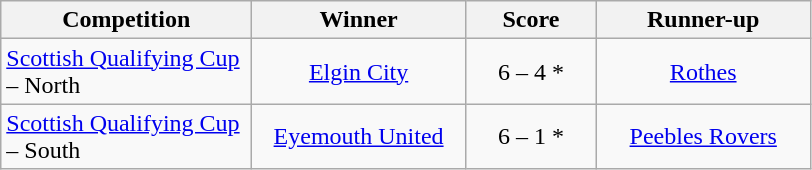<table class="wikitable" style="text-align: center;">
<tr>
<th width=160>Competition</th>
<th width=135>Winner</th>
<th width=80>Score</th>
<th width=135>Runner-up</th>
</tr>
<tr>
<td align=left><a href='#'>Scottish Qualifying Cup</a> – North</td>
<td><a href='#'>Elgin City</a></td>
<td>6 – 4 *</td>
<td><a href='#'>Rothes</a></td>
</tr>
<tr>
<td align=left><a href='#'>Scottish Qualifying Cup</a> – South</td>
<td><a href='#'>Eyemouth United</a></td>
<td>6 – 1 *</td>
<td><a href='#'>Peebles Rovers</a></td>
</tr>
</table>
